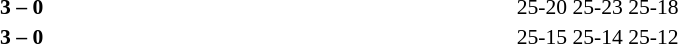<table width=100% cellspacing=1>
<tr>
<th width=20%></th>
<th width=12%></th>
<th width=20%></th>
<th width=33%></th>
<td></td>
</tr>
<tr style=font-size:90%>
<td align=right><strong></strong></td>
<td align=center><strong>3 – 0</strong></td>
<td></td>
<td>25-20 25-23 25-18</td>
<td></td>
</tr>
<tr style=font-size:90%>
<td align=right><strong></strong></td>
<td align=center><strong>3 – 0</strong></td>
<td></td>
<td>25-15 25-14 25-12</td>
</tr>
</table>
